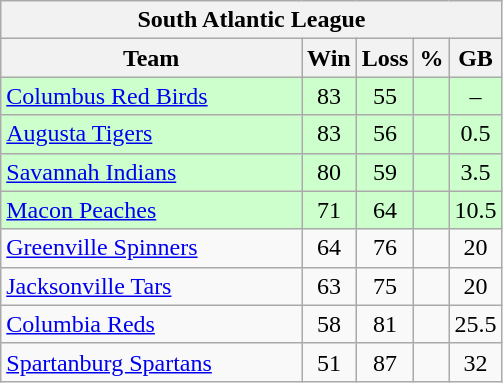<table class="wikitable">
<tr>
<th colspan="5">South Atlantic League</th>
</tr>
<tr>
<th width="60%">Team</th>
<th>Win</th>
<th>Loss</th>
<th>%</th>
<th>GB</th>
</tr>
<tr align=center bgcolor=ccffcc>
<td align=left><a href='#'>Columbus Red Birds</a></td>
<td>83</td>
<td>55</td>
<td></td>
<td>–</td>
</tr>
<tr align=center bgcolor=ccffcc>
<td align=left><a href='#'>Augusta Tigers</a></td>
<td>83</td>
<td>56</td>
<td></td>
<td>0.5</td>
</tr>
<tr align=center bgcolor=ccffcc>
<td align=left><a href='#'>Savannah Indians</a></td>
<td>80</td>
<td>59</td>
<td></td>
<td>3.5</td>
</tr>
<tr align=center bgcolor=ccffcc>
<td align=left><a href='#'>Macon Peaches</a></td>
<td>71</td>
<td>64</td>
<td></td>
<td>10.5</td>
</tr>
<tr align=center>
<td align=left><a href='#'>Greenville Spinners</a></td>
<td>64</td>
<td>76</td>
<td></td>
<td>20</td>
</tr>
<tr align=center>
<td align=left><a href='#'>Jacksonville Tars</a></td>
<td>63</td>
<td>75</td>
<td></td>
<td>20</td>
</tr>
<tr align=center>
<td align=left><a href='#'>Columbia Reds</a></td>
<td>58</td>
<td>81</td>
<td></td>
<td>25.5</td>
</tr>
<tr align=center>
<td align=left><a href='#'>Spartanburg Spartans</a></td>
<td>51</td>
<td>87</td>
<td></td>
<td>32</td>
</tr>
</table>
